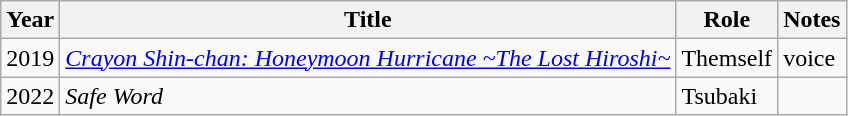<table class="wikitable">
<tr>
<th>Year</th>
<th>Title</th>
<th>Role</th>
<th>Notes</th>
</tr>
<tr>
<td>2019</td>
<td><em><a href='#'>Crayon Shin-chan: Honeymoon Hurricane ~The Lost Hiroshi~</a></em></td>
<td>Themself</td>
<td>voice</td>
</tr>
<tr>
<td>2022</td>
<td><em>Safe Word</em></td>
<td>Tsubaki</td>
<td></td>
</tr>
</table>
